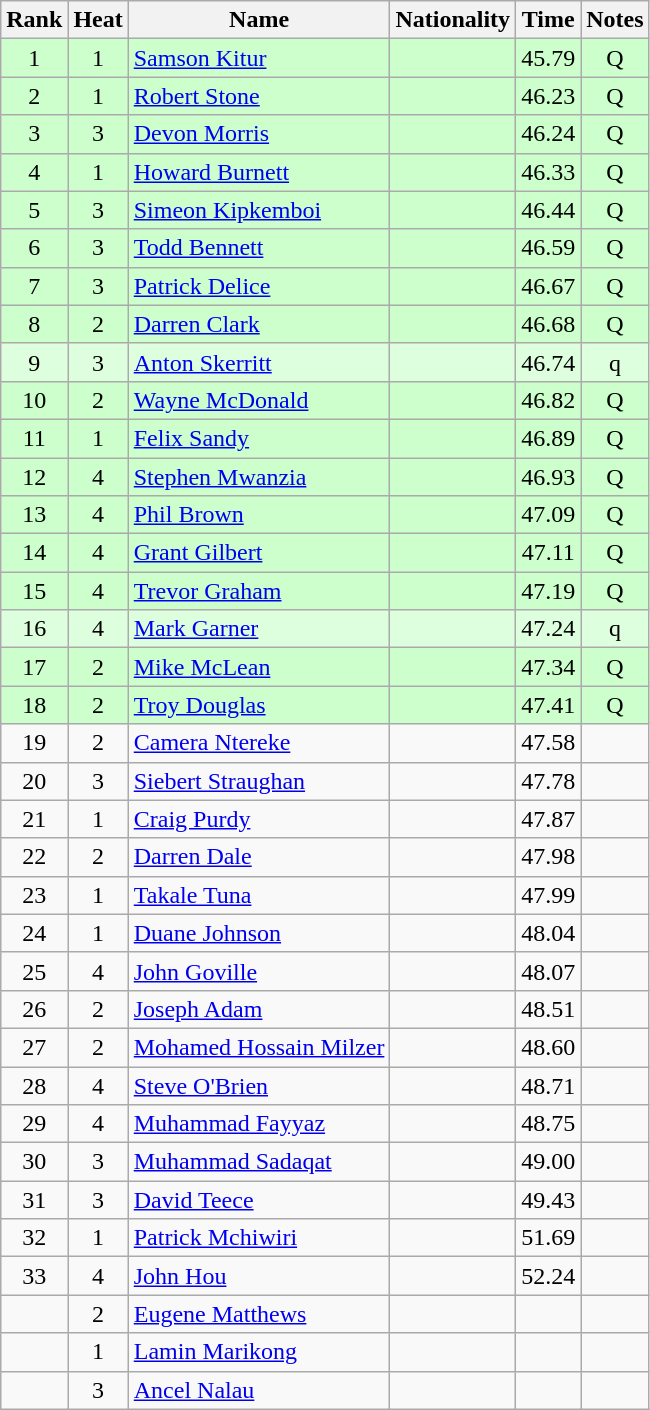<table class="wikitable sortable" style="text-align:center">
<tr>
<th>Rank</th>
<th>Heat</th>
<th>Name</th>
<th>Nationality</th>
<th>Time</th>
<th>Notes</th>
</tr>
<tr bgcolor=ccffcc>
<td>1</td>
<td>1</td>
<td align=left><a href='#'>Samson Kitur</a></td>
<td align=left></td>
<td>45.79</td>
<td>Q</td>
</tr>
<tr bgcolor=ccffcc>
<td>2</td>
<td>1</td>
<td align=left><a href='#'>Robert Stone</a></td>
<td align=left></td>
<td>46.23</td>
<td>Q</td>
</tr>
<tr bgcolor=ccffcc>
<td>3</td>
<td>3</td>
<td align=left><a href='#'>Devon Morris</a></td>
<td align=left></td>
<td>46.24</td>
<td>Q</td>
</tr>
<tr bgcolor=ccffcc>
<td>4</td>
<td>1</td>
<td align=left><a href='#'>Howard Burnett</a></td>
<td align=left></td>
<td>46.33</td>
<td>Q</td>
</tr>
<tr bgcolor=ccffcc>
<td>5</td>
<td>3</td>
<td align=left><a href='#'>Simeon Kipkemboi</a></td>
<td align=left></td>
<td>46.44</td>
<td>Q</td>
</tr>
<tr bgcolor=ccffcc>
<td>6</td>
<td>3</td>
<td align=left><a href='#'>Todd Bennett</a></td>
<td align=left></td>
<td>46.59</td>
<td>Q</td>
</tr>
<tr bgcolor=ccffcc>
<td>7</td>
<td>3</td>
<td align=left><a href='#'>Patrick Delice</a></td>
<td align=left></td>
<td>46.67</td>
<td>Q</td>
</tr>
<tr bgcolor=ccffcc>
<td>8</td>
<td>2</td>
<td align=left><a href='#'>Darren Clark</a></td>
<td align=left></td>
<td>46.68</td>
<td>Q</td>
</tr>
<tr bgcolor=ddffdd>
<td>9</td>
<td>3</td>
<td align=left><a href='#'>Anton Skerritt</a></td>
<td align=left></td>
<td>46.74</td>
<td>q</td>
</tr>
<tr bgcolor=ccffcc>
<td>10</td>
<td>2</td>
<td align=left><a href='#'>Wayne McDonald</a></td>
<td align=left></td>
<td>46.82</td>
<td>Q</td>
</tr>
<tr bgcolor=ccffcc>
<td>11</td>
<td>1</td>
<td align=left><a href='#'>Felix Sandy</a></td>
<td align=left></td>
<td>46.89</td>
<td>Q</td>
</tr>
<tr bgcolor=ccffcc>
<td>12</td>
<td>4</td>
<td align=left><a href='#'>Stephen Mwanzia</a></td>
<td align=left></td>
<td>46.93</td>
<td>Q</td>
</tr>
<tr bgcolor=ccffcc>
<td>13</td>
<td>4</td>
<td align=left><a href='#'>Phil Brown</a></td>
<td align=left></td>
<td>47.09</td>
<td>Q</td>
</tr>
<tr bgcolor=ccffcc>
<td>14</td>
<td>4</td>
<td align=left><a href='#'>Grant Gilbert</a></td>
<td align=left></td>
<td>47.11</td>
<td>Q</td>
</tr>
<tr bgcolor=ccffcc>
<td>15</td>
<td>4</td>
<td align=left><a href='#'>Trevor Graham</a></td>
<td align=left></td>
<td>47.19</td>
<td>Q</td>
</tr>
<tr bgcolor=ddffdd>
<td>16</td>
<td>4</td>
<td align=left><a href='#'>Mark Garner</a></td>
<td align=left></td>
<td>47.24</td>
<td>q</td>
</tr>
<tr bgcolor=ccffcc>
<td>17</td>
<td>2</td>
<td align=left><a href='#'>Mike McLean</a></td>
<td align=left></td>
<td>47.34</td>
<td>Q</td>
</tr>
<tr bgcolor=ccffcc>
<td>18</td>
<td>2</td>
<td align=left><a href='#'>Troy Douglas</a></td>
<td align=left></td>
<td>47.41</td>
<td>Q</td>
</tr>
<tr>
<td>19</td>
<td>2</td>
<td align=left><a href='#'>Camera Ntereke</a></td>
<td align=left></td>
<td>47.58</td>
<td></td>
</tr>
<tr>
<td>20</td>
<td>3</td>
<td align=left><a href='#'>Siebert Straughan</a></td>
<td align=left></td>
<td>47.78</td>
<td></td>
</tr>
<tr>
<td>21</td>
<td>1</td>
<td align=left><a href='#'>Craig Purdy</a></td>
<td align=left></td>
<td>47.87</td>
<td></td>
</tr>
<tr>
<td>22</td>
<td>2</td>
<td align=left><a href='#'>Darren Dale</a></td>
<td align=left></td>
<td>47.98</td>
<td></td>
</tr>
<tr>
<td>23</td>
<td>1</td>
<td align=left><a href='#'>Takale Tuna</a></td>
<td align=left></td>
<td>47.99</td>
<td></td>
</tr>
<tr>
<td>24</td>
<td>1</td>
<td align=left><a href='#'>Duane Johnson</a></td>
<td align=left></td>
<td>48.04</td>
<td></td>
</tr>
<tr>
<td>25</td>
<td>4</td>
<td align=left><a href='#'>John Goville</a></td>
<td align=left></td>
<td>48.07</td>
<td></td>
</tr>
<tr>
<td>26</td>
<td>2</td>
<td align=left><a href='#'>Joseph Adam</a></td>
<td align=left></td>
<td>48.51</td>
<td></td>
</tr>
<tr>
<td>27</td>
<td>2</td>
<td align=left><a href='#'>Mohamed Hossain Milzer</a></td>
<td align=left></td>
<td>48.60</td>
<td></td>
</tr>
<tr>
<td>28</td>
<td>4</td>
<td align=left><a href='#'>Steve O'Brien</a></td>
<td align=left></td>
<td>48.71</td>
<td></td>
</tr>
<tr>
<td>29</td>
<td>4</td>
<td align=left><a href='#'>Muhammad Fayyaz</a></td>
<td align=left></td>
<td>48.75</td>
<td></td>
</tr>
<tr>
<td>30</td>
<td>3</td>
<td align=left><a href='#'>Muhammad Sadaqat</a></td>
<td align=left></td>
<td>49.00</td>
<td></td>
</tr>
<tr>
<td>31</td>
<td>3</td>
<td align=left><a href='#'>David Teece</a></td>
<td align=left></td>
<td>49.43</td>
<td></td>
</tr>
<tr>
<td>32</td>
<td>1</td>
<td align=left><a href='#'>Patrick Mchiwiri</a></td>
<td align=left></td>
<td>51.69</td>
<td></td>
</tr>
<tr>
<td>33</td>
<td>4</td>
<td align=left><a href='#'>John Hou</a></td>
<td align=left></td>
<td>52.24</td>
<td></td>
</tr>
<tr>
<td></td>
<td>2</td>
<td align=left><a href='#'>Eugene Matthews</a></td>
<td align=left></td>
<td></td>
<td></td>
</tr>
<tr>
<td></td>
<td>1</td>
<td align=left><a href='#'>Lamin Marikong</a></td>
<td align=left></td>
<td></td>
<td></td>
</tr>
<tr>
<td></td>
<td>3</td>
<td align=left><a href='#'>Ancel Nalau</a></td>
<td align=left></td>
<td></td>
<td></td>
</tr>
</table>
